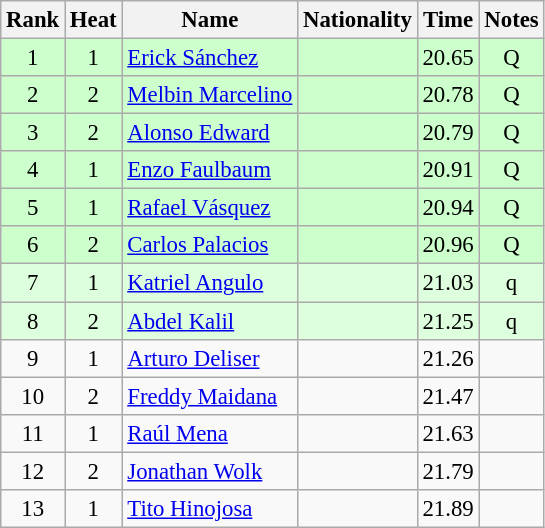<table class="wikitable sortable" style="text-align:center; font-size:95%">
<tr>
<th>Rank</th>
<th>Heat</th>
<th>Name</th>
<th>Nationality</th>
<th>Time</th>
<th>Notes</th>
</tr>
<tr bgcolor=ccffcc>
<td>1</td>
<td>1</td>
<td align=left><a href='#'>Erick Sánchez</a></td>
<td align=left></td>
<td>20.65</td>
<td>Q</td>
</tr>
<tr bgcolor=ccffcc>
<td>2</td>
<td>2</td>
<td align=left><a href='#'>Melbin Marcelino</a></td>
<td align=left></td>
<td>20.78</td>
<td>Q</td>
</tr>
<tr bgcolor=ccffcc>
<td>3</td>
<td>2</td>
<td align=left><a href='#'>Alonso Edward</a></td>
<td align=left></td>
<td>20.79</td>
<td>Q</td>
</tr>
<tr bgcolor=ccffcc>
<td>4</td>
<td>1</td>
<td align=left><a href='#'>Enzo Faulbaum</a></td>
<td align=left></td>
<td>20.91</td>
<td>Q</td>
</tr>
<tr bgcolor=ccffcc>
<td>5</td>
<td>1</td>
<td align=left><a href='#'>Rafael Vásquez</a></td>
<td align=left></td>
<td>20.94</td>
<td>Q</td>
</tr>
<tr bgcolor=ccffcc>
<td>6</td>
<td>2</td>
<td align=left><a href='#'>Carlos Palacios</a></td>
<td align=left></td>
<td>20.96</td>
<td>Q</td>
</tr>
<tr bgcolor=ddffdd>
<td>7</td>
<td>1</td>
<td align=left><a href='#'>Katriel Angulo</a></td>
<td align=left></td>
<td>21.03</td>
<td>q</td>
</tr>
<tr bgcolor=ddffdd>
<td>8</td>
<td>2</td>
<td align=left><a href='#'>Abdel Kalil</a></td>
<td align=left></td>
<td>21.25</td>
<td>q</td>
</tr>
<tr>
<td>9</td>
<td>1</td>
<td align=left><a href='#'>Arturo Deliser</a></td>
<td align=left></td>
<td>21.26</td>
<td></td>
</tr>
<tr>
<td>10</td>
<td>2</td>
<td align=left><a href='#'>Freddy Maidana</a></td>
<td align=left></td>
<td>21.47</td>
<td></td>
</tr>
<tr>
<td>11</td>
<td>1</td>
<td align=left><a href='#'>Raúl Mena</a></td>
<td align=left></td>
<td>21.63</td>
<td></td>
</tr>
<tr>
<td>12</td>
<td>2</td>
<td align=left><a href='#'>Jonathan Wolk</a></td>
<td align=left></td>
<td>21.79</td>
<td></td>
</tr>
<tr>
<td>13</td>
<td>1</td>
<td align=left><a href='#'>Tito Hinojosa</a></td>
<td align=left></td>
<td>21.89</td>
<td></td>
</tr>
</table>
